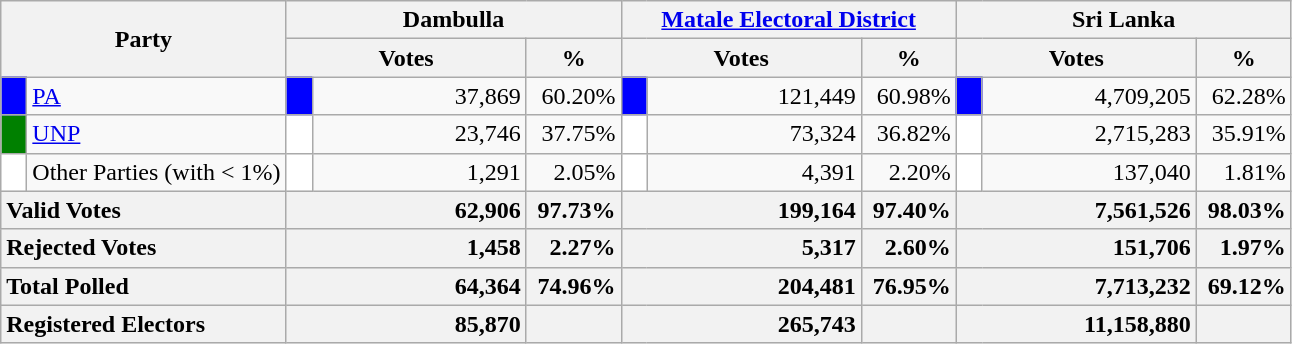<table class="wikitable">
<tr>
<th colspan="2" width="144px"rowspan="2">Party</th>
<th colspan="3" width="216px">Dambulla</th>
<th colspan="3" width="216px"><a href='#'>Matale Electoral District</a></th>
<th colspan="3" width="216px">Sri Lanka</th>
</tr>
<tr>
<th colspan="2" width="144px">Votes</th>
<th>%</th>
<th colspan="2" width="144px">Votes</th>
<th>%</th>
<th colspan="2" width="144px">Votes</th>
<th>%</th>
</tr>
<tr>
<td style="background-color:blue;" width="10px"></td>
<td style="text-align:left;"><a href='#'>PA</a></td>
<td style="background-color:blue;" width="10px"></td>
<td style="text-align:right;">37,869</td>
<td style="text-align:right;">60.20%</td>
<td style="background-color:blue;" width="10px"></td>
<td style="text-align:right;">121,449</td>
<td style="text-align:right;">60.98%</td>
<td style="background-color:blue;" width="10px"></td>
<td style="text-align:right;">4,709,205</td>
<td style="text-align:right;">62.28%</td>
</tr>
<tr>
<td style="background-color:green;" width="10px"></td>
<td style="text-align:left;"><a href='#'>UNP</a></td>
<td style="background-color:white;" width="10px"></td>
<td style="text-align:right;">23,746</td>
<td style="text-align:right;">37.75%</td>
<td style="background-color:white;" width="10px"></td>
<td style="text-align:right;">73,324</td>
<td style="text-align:right;">36.82%</td>
<td style="background-color:white;" width="10px"></td>
<td style="text-align:right;">2,715,283</td>
<td style="text-align:right;">35.91%</td>
</tr>
<tr>
<td style="background-color:white;" width="10px"></td>
<td style="text-align:left;">Other Parties (with < 1%)</td>
<td style="background-color:white;" width="10px"></td>
<td style="text-align:right;">1,291</td>
<td style="text-align:right;">2.05%</td>
<td style="background-color:white;" width="10px"></td>
<td style="text-align:right;">4,391</td>
<td style="text-align:right;">2.20%</td>
<td style="background-color:white;" width="10px"></td>
<td style="text-align:right;">137,040</td>
<td style="text-align:right;">1.81%</td>
</tr>
<tr>
<th colspan="2" width="144px"style="text-align:left;">Valid Votes</th>
<th style="text-align:right;"colspan="2" width="144px">62,906</th>
<th style="text-align:right;">97.73%</th>
<th style="text-align:right;"colspan="2" width="144px">199,164</th>
<th style="text-align:right;">97.40%</th>
<th style="text-align:right;"colspan="2" width="144px">7,561,526</th>
<th style="text-align:right;">98.03%</th>
</tr>
<tr>
<th colspan="2" width="144px"style="text-align:left;">Rejected Votes</th>
<th style="text-align:right;"colspan="2" width="144px">1,458</th>
<th style="text-align:right;">2.27%</th>
<th style="text-align:right;"colspan="2" width="144px">5,317</th>
<th style="text-align:right;">2.60%</th>
<th style="text-align:right;"colspan="2" width="144px">151,706</th>
<th style="text-align:right;">1.97%</th>
</tr>
<tr>
<th colspan="2" width="144px"style="text-align:left;">Total Polled</th>
<th style="text-align:right;"colspan="2" width="144px">64,364</th>
<th style="text-align:right;">74.96%</th>
<th style="text-align:right;"colspan="2" width="144px">204,481</th>
<th style="text-align:right;">76.95%</th>
<th style="text-align:right;"colspan="2" width="144px">7,713,232</th>
<th style="text-align:right;">69.12%</th>
</tr>
<tr>
<th colspan="2" width="144px"style="text-align:left;">Registered Electors</th>
<th style="text-align:right;"colspan="2" width="144px">85,870</th>
<th></th>
<th style="text-align:right;"colspan="2" width="144px">265,743</th>
<th></th>
<th style="text-align:right;"colspan="2" width="144px">11,158,880</th>
<th></th>
</tr>
</table>
